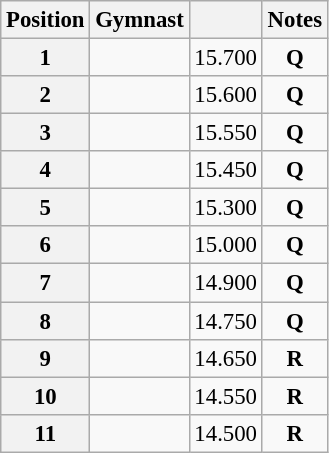<table class="wikitable sortable" style="text-align:center; font-size:95%">
<tr>
<th scope=col>Position</th>
<th scope=col>Gymnast</th>
<th scope=col></th>
<th scope=col>Notes</th>
</tr>
<tr>
<th scope=row>1</th>
<td align=left></td>
<td>15.700</td>
<td><strong>Q</strong></td>
</tr>
<tr>
<th scope=row>2</th>
<td align=left></td>
<td>15.600</td>
<td><strong>Q</strong></td>
</tr>
<tr>
<th scope=row>3</th>
<td align=left></td>
<td>15.550</td>
<td><strong>Q</strong></td>
</tr>
<tr>
<th scope=row>4</th>
<td align=left></td>
<td>15.450</td>
<td><strong>Q</strong></td>
</tr>
<tr>
<th scope=row>5</th>
<td align=left></td>
<td>15.300</td>
<td><strong>Q</strong></td>
</tr>
<tr>
<th scope=row>6</th>
<td align=left></td>
<td>15.000</td>
<td><strong>Q</strong></td>
</tr>
<tr>
<th scope=row>7</th>
<td align=left></td>
<td>14.900</td>
<td><strong>Q</strong></td>
</tr>
<tr>
<th scope=row>8</th>
<td align=left></td>
<td>14.750</td>
<td><strong>Q</strong></td>
</tr>
<tr>
<th scope=row>9</th>
<td align=left></td>
<td>14.650</td>
<td><strong>R</strong></td>
</tr>
<tr>
<th scope=row>10</th>
<td align=left></td>
<td>14.550</td>
<td><strong>R</strong></td>
</tr>
<tr>
<th scope=row>11</th>
<td align=left></td>
<td>14.500</td>
<td><strong>R</strong></td>
</tr>
</table>
